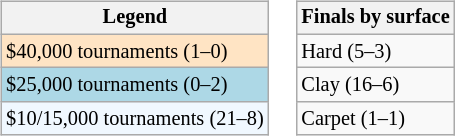<table>
<tr valign=top>
<td><br><table class=wikitable style=font-size:85%;>
<tr>
<th>Legend</th>
</tr>
<tr style="background:#ffe4c4;">
<td>$40,000 tournaments (1–0)</td>
</tr>
<tr style="background:lightblue;">
<td>$25,000 tournaments (0–2)</td>
</tr>
<tr style="background:#f0f8ff;">
<td>$10/15,000 tournaments (21–8)</td>
</tr>
</table>
</td>
<td><br><table class="wikitable" style="font-size:85%">
<tr>
<th>Finals by surface</th>
</tr>
<tr>
<td>Hard (5–3)</td>
</tr>
<tr>
<td>Clay (16–6)</td>
</tr>
<tr>
<td>Carpet (1–1)</td>
</tr>
</table>
</td>
</tr>
</table>
